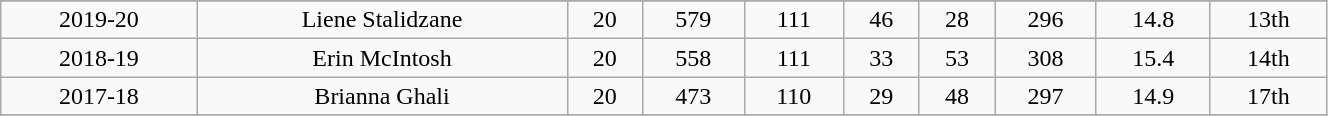<table class="wikitable" width="70%">
<tr align="center">
</tr>
<tr align="center" bgcolor="">
<td>2019-20</td>
<td>Liene Stalidzane</td>
<td>20</td>
<td>579</td>
<td>111</td>
<td>46</td>
<td>28</td>
<td>296</td>
<td>14.8</td>
<td>13th</td>
</tr>
<tr align="center" bgcolor="">
<td>2018-19</td>
<td>Erin McIntosh</td>
<td>20</td>
<td>558</td>
<td>111</td>
<td>33</td>
<td>53</td>
<td>308</td>
<td>15.4</td>
<td>14th</td>
</tr>
<tr align="center" bgcolor="">
<td>2017-18</td>
<td>Brianna Ghali</td>
<td>20</td>
<td>473</td>
<td>110</td>
<td>29</td>
<td>48</td>
<td>297</td>
<td>14.9</td>
<td>17th</td>
</tr>
<tr align="center" bgcolor="">
</tr>
</table>
